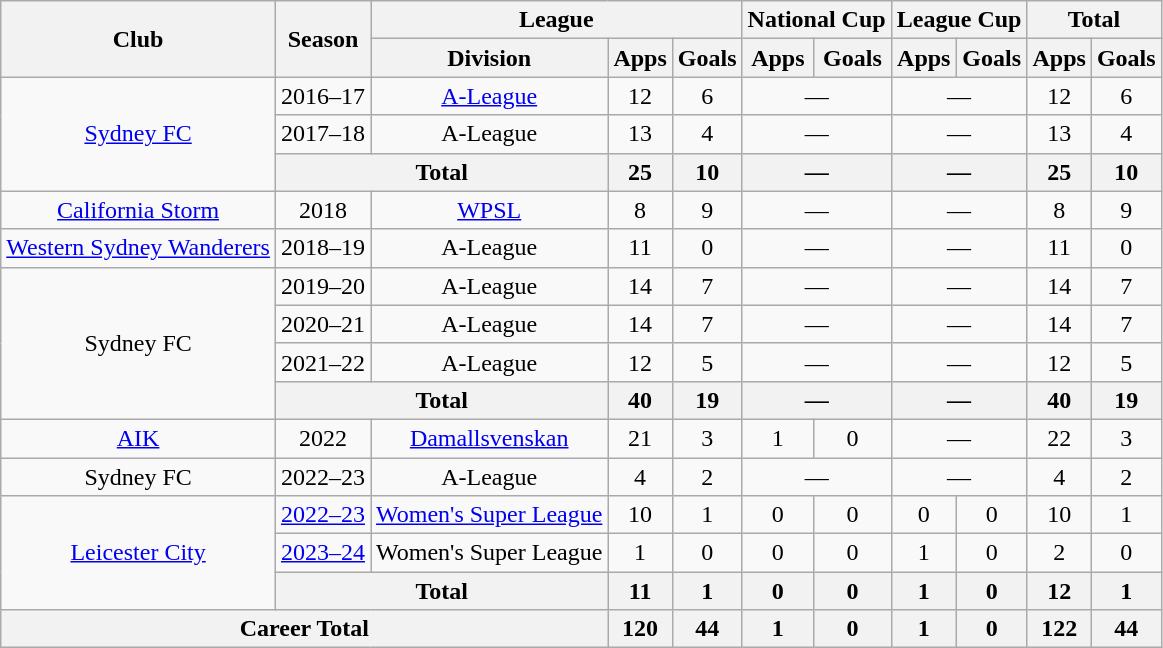<table class="wikitable" style="text-align:center">
<tr>
<th rowspan="2">Club</th>
<th rowspan="2">Season</th>
<th colspan="3">League</th>
<th colspan="2">National Cup</th>
<th colspan="2">League Cup</th>
<th colspan="2">Total</th>
</tr>
<tr>
<th>Division</th>
<th>Apps</th>
<th>Goals</th>
<th>Apps</th>
<th>Goals</th>
<th>Apps</th>
<th>Goals</th>
<th>Apps</th>
<th>Goals</th>
</tr>
<tr>
<td rowspan="3"><a href='#'>Sydney FC</a></td>
<td>2016–17</td>
<td><a href='#'>A-League</a></td>
<td>12</td>
<td>6</td>
<td colspan="2">—</td>
<td colspan="2">—</td>
<td>12</td>
<td>6</td>
</tr>
<tr>
<td>2017–18</td>
<td>A-League</td>
<td>13</td>
<td>4</td>
<td colspan="2">—</td>
<td colspan="2">—</td>
<td>13</td>
<td>4</td>
</tr>
<tr>
<th colspan="2">Total</th>
<th>25</th>
<th>10</th>
<th colspan="2">—</th>
<th colspan="2">—</th>
<th>25</th>
<th>10</th>
</tr>
<tr>
<td><a href='#'>California Storm</a></td>
<td>2018</td>
<td><a href='#'>WPSL</a></td>
<td>8</td>
<td>9</td>
<td colspan="2">—</td>
<td colspan="2">—</td>
<td>8</td>
<td>9</td>
</tr>
<tr>
<td><a href='#'>Western Sydney Wanderers</a></td>
<td>2018–19</td>
<td>A-League</td>
<td>11</td>
<td>0</td>
<td colspan="2">—</td>
<td colspan="2">—</td>
<td>11</td>
<td>0</td>
</tr>
<tr>
<td rowspan="4">Sydney FC</td>
<td>2019–20</td>
<td>A-League</td>
<td>14</td>
<td>7</td>
<td colspan="2">—</td>
<td colspan="2">—</td>
<td>14</td>
<td>7</td>
</tr>
<tr>
<td>2020–21</td>
<td>A-League</td>
<td>14</td>
<td>7</td>
<td colspan="2">—</td>
<td colspan="2">—</td>
<td>14</td>
<td>7</td>
</tr>
<tr>
<td>2021–22</td>
<td>A-League</td>
<td>12</td>
<td>5</td>
<td colspan="2">—</td>
<td colspan="2">—</td>
<td>12</td>
<td>5</td>
</tr>
<tr>
<th colspan="2">Total</th>
<th>40</th>
<th>19</th>
<th colspan="2">—</th>
<th colspan="2">—</th>
<th>40</th>
<th>19</th>
</tr>
<tr>
<td><a href='#'>AIK</a></td>
<td>2022</td>
<td><a href='#'>Damallsvenskan</a></td>
<td>21</td>
<td>3</td>
<td>1</td>
<td>0</td>
<td colspan="2">—</td>
<td>22</td>
<td>3</td>
</tr>
<tr>
<td>Sydney FC</td>
<td>2022–23</td>
<td>A-League</td>
<td>4</td>
<td>2</td>
<td colspan="2">—</td>
<td colspan="2">—</td>
<td>4</td>
<td>2</td>
</tr>
<tr>
<td rowspan="3"><a href='#'>Leicester City</a></td>
<td><a href='#'>2022–23</a></td>
<td><a href='#'>Women's Super League</a></td>
<td>10</td>
<td>1</td>
<td>0</td>
<td>0</td>
<td>0</td>
<td>0</td>
<td>10</td>
<td>1</td>
</tr>
<tr>
<td><a href='#'>2023–24</a></td>
<td>Women's Super League</td>
<td>1</td>
<td>0</td>
<td>0</td>
<td>0</td>
<td>1</td>
<td>0</td>
<td>2</td>
<td>0</td>
</tr>
<tr>
<th colspan="2">Total</th>
<th>11</th>
<th>1</th>
<th>0</th>
<th>0</th>
<th>1</th>
<th>0</th>
<th>12</th>
<th>1</th>
</tr>
<tr>
<th colspan="3">Career Total</th>
<th>120</th>
<th>44</th>
<th>1</th>
<th>0</th>
<th>1</th>
<th>0</th>
<th>122</th>
<th>44</th>
</tr>
</table>
